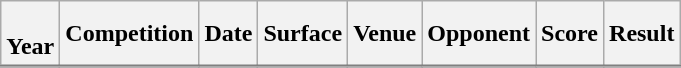<table class="wikitable collapsible collapsed sortable nowrap">
<tr>
<th scope="col"><br> Year</th>
<th scope="col">Competition</th>
<th scope="col">Date</th>
<th scope="col">Surface</th>
<th scope="col">Venue</th>
<th scope="col">Opponent</th>
<th scope="col">Score</th>
<th scope="col">Result</th>
</tr>
<tr style="border-top:2px solid gray;">
</tr>
</table>
